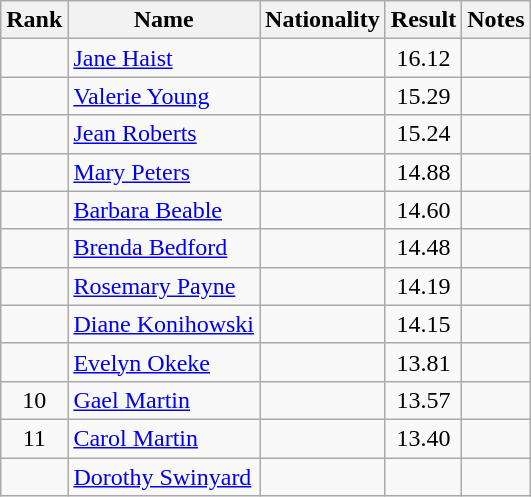<table class="wikitable sortable" style=" text-align:center">
<tr>
<th>Rank</th>
<th>Name</th>
<th>Nationality</th>
<th>Result</th>
<th>Notes</th>
</tr>
<tr>
<td></td>
<td align=left><a href='#'>Jane Haist</a></td>
<td align=left></td>
<td>16.12</td>
<td></td>
</tr>
<tr>
<td></td>
<td align=left><a href='#'>Valerie Young</a></td>
<td align=left></td>
<td>15.29</td>
<td></td>
</tr>
<tr>
<td></td>
<td align=left><a href='#'>Jean Roberts</a></td>
<td align=left></td>
<td>15.24</td>
<td></td>
</tr>
<tr>
<td></td>
<td align=left><a href='#'>Mary Peters</a></td>
<td align=left></td>
<td>14.88</td>
<td></td>
</tr>
<tr>
<td></td>
<td align=left><a href='#'>Barbara Beable</a></td>
<td align=left></td>
<td>14.60</td>
<td></td>
</tr>
<tr>
<td></td>
<td align=left><a href='#'>Brenda Bedford</a></td>
<td align=left></td>
<td>14.48</td>
<td></td>
</tr>
<tr>
<td></td>
<td align=left><a href='#'>Rosemary Payne</a></td>
<td align=left></td>
<td>14.19</td>
<td></td>
</tr>
<tr>
<td></td>
<td align=left><a href='#'>Diane Konihowski</a></td>
<td align=left></td>
<td>14.15</td>
<td></td>
</tr>
<tr>
<td></td>
<td align=left><a href='#'>Evelyn Okeke</a></td>
<td align=left></td>
<td>13.81</td>
<td></td>
</tr>
<tr>
<td>10</td>
<td align=left><a href='#'>Gael Martin</a></td>
<td align=left></td>
<td>13.57</td>
<td></td>
</tr>
<tr>
<td>11</td>
<td align=left><a href='#'>Carol Martin</a></td>
<td align=left></td>
<td>13.40</td>
<td></td>
</tr>
<tr>
<td></td>
<td align=left><a href='#'>Dorothy Swinyard</a></td>
<td align=left></td>
<td></td>
<td></td>
</tr>
</table>
